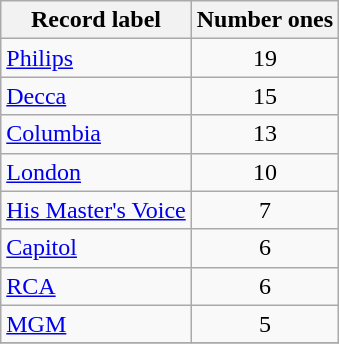<table class="wikitable sortable" style="text-align:center;">
<tr>
<th scope=col>Record label</th>
<th scope=col>Number ones</th>
</tr>
<tr>
<td align=left><a href='#'>Philips</a></td>
<td align=center>19</td>
</tr>
<tr>
<td align=left><a href='#'>Decca</a></td>
<td align=center>15</td>
</tr>
<tr>
<td align=left><a href='#'>Columbia</a></td>
<td align=center>13</td>
</tr>
<tr>
<td align=left><a href='#'>London</a></td>
<td align=center>10</td>
</tr>
<tr>
<td align=left><a href='#'>His Master's Voice</a></td>
<td align=center>7</td>
</tr>
<tr>
<td align=left><a href='#'>Capitol</a></td>
<td align=center>6</td>
</tr>
<tr>
<td align=left><a href='#'>RCA</a></td>
<td align=center>6</td>
</tr>
<tr>
<td align=left><a href='#'>MGM</a></td>
<td align=center>5</td>
</tr>
<tr>
</tr>
</table>
